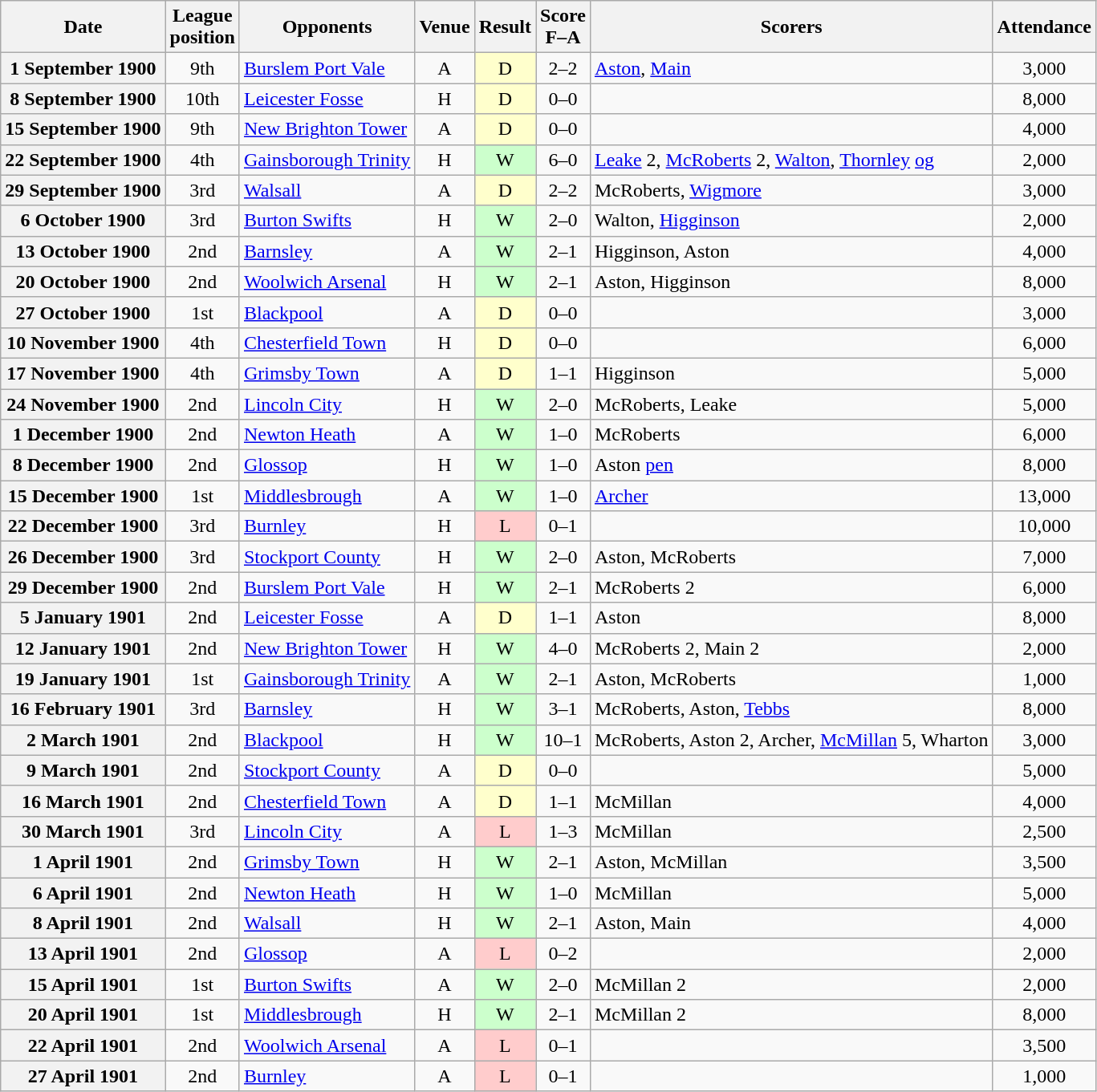<table class="wikitable plainrowheaders" style="text-align:center">
<tr>
<th scope="col">Date</th>
<th scope="col">League<br>position</th>
<th scope="col">Opponents</th>
<th scope="col">Venue</th>
<th scope="col">Result</th>
<th scope="col">Score<br>F–A</th>
<th scope="col">Scorers</th>
<th scope="col">Attendance</th>
</tr>
<tr>
<th scope="row">1 September 1900</th>
<td>9th</td>
<td align="left"><a href='#'>Burslem Port Vale</a></td>
<td>A</td>
<td style=background:#ffc>D</td>
<td>2–2</td>
<td align="left"><a href='#'>Aston</a>, <a href='#'>Main</a></td>
<td>3,000</td>
</tr>
<tr>
<th scope="row">8 September 1900</th>
<td>10th</td>
<td align="left"><a href='#'>Leicester Fosse</a></td>
<td>H</td>
<td style=background:#ffc>D</td>
<td>0–0</td>
<td></td>
<td>8,000</td>
</tr>
<tr>
<th scope="row">15 September 1900</th>
<td>9th</td>
<td align="left"><a href='#'>New Brighton Tower</a></td>
<td>A</td>
<td style=background:#ffc>D</td>
<td>0–0</td>
<td></td>
<td>4,000</td>
</tr>
<tr>
<th scope="row">22 September 1900</th>
<td>4th</td>
<td align="left"><a href='#'>Gainsborough Trinity</a></td>
<td>H</td>
<td style=background:#cfc>W</td>
<td>6–0</td>
<td align="left"><a href='#'>Leake</a> 2, <a href='#'>McRoberts</a> 2, <a href='#'>Walton</a>, <a href='#'>Thornley</a> <a href='#'>og</a></td>
<td>2,000</td>
</tr>
<tr>
<th scope="row">29 September 1900</th>
<td>3rd</td>
<td align="left"><a href='#'>Walsall</a></td>
<td>A</td>
<td style=background:#ffc>D</td>
<td>2–2</td>
<td align="left">McRoberts, <a href='#'>Wigmore</a></td>
<td>3,000</td>
</tr>
<tr>
<th scope="row">6 October 1900</th>
<td>3rd</td>
<td align="left"><a href='#'>Burton Swifts</a></td>
<td>H</td>
<td style=background:#cfc>W</td>
<td>2–0</td>
<td align="left">Walton, <a href='#'>Higginson</a></td>
<td>2,000</td>
</tr>
<tr>
<th scope="row">13 October 1900</th>
<td>2nd</td>
<td align="left"><a href='#'>Barnsley</a></td>
<td>A</td>
<td style=background:#cfc>W</td>
<td>2–1</td>
<td align="left">Higginson, Aston</td>
<td>4,000</td>
</tr>
<tr>
<th scope="row">20 October 1900</th>
<td>2nd</td>
<td align="left"><a href='#'>Woolwich Arsenal</a></td>
<td>H</td>
<td style=background:#cfc>W</td>
<td>2–1</td>
<td align="left">Aston, Higginson</td>
<td>8,000</td>
</tr>
<tr>
<th scope="row">27 October 1900</th>
<td>1st</td>
<td align="left"><a href='#'>Blackpool</a></td>
<td>A</td>
<td style=background:#ffc>D</td>
<td>0–0</td>
<td></td>
<td>3,000</td>
</tr>
<tr>
<th scope="row">10 November 1900</th>
<td>4th</td>
<td align="left"><a href='#'>Chesterfield Town</a></td>
<td>H</td>
<td style=background:#ffc>D</td>
<td>0–0</td>
<td></td>
<td>6,000</td>
</tr>
<tr>
<th scope="row">17 November 1900</th>
<td>4th</td>
<td align="left"><a href='#'>Grimsby Town</a></td>
<td>A</td>
<td style=background:#ffc>D</td>
<td>1–1</td>
<td align="left">Higginson</td>
<td>5,000</td>
</tr>
<tr>
<th scope="row">24 November 1900</th>
<td>2nd</td>
<td align="left"><a href='#'>Lincoln City</a></td>
<td>H</td>
<td style=background:#cfc>W</td>
<td>2–0</td>
<td align="left">McRoberts, Leake</td>
<td>5,000</td>
</tr>
<tr>
<th scope="row">1 December 1900</th>
<td>2nd</td>
<td align="left"><a href='#'>Newton Heath</a></td>
<td>A</td>
<td style=background:#cfc>W</td>
<td>1–0</td>
<td align="left">McRoberts</td>
<td>6,000</td>
</tr>
<tr>
<th scope="row">8 December 1900</th>
<td>2nd</td>
<td align="left"><a href='#'>Glossop</a></td>
<td>H</td>
<td style=background:#cfc>W</td>
<td>1–0</td>
<td align="left">Aston <a href='#'>pen</a></td>
<td>8,000</td>
</tr>
<tr>
<th scope="row">15 December 1900</th>
<td>1st</td>
<td align="left"><a href='#'>Middlesbrough</a></td>
<td>A</td>
<td style=background:#cfc>W</td>
<td>1–0</td>
<td align="left"><a href='#'>Archer</a></td>
<td>13,000</td>
</tr>
<tr>
<th scope="row">22 December 1900</th>
<td>3rd</td>
<td align="left"><a href='#'>Burnley</a></td>
<td>H</td>
<td style=background:#fcc>L</td>
<td>0–1</td>
<td></td>
<td>10,000</td>
</tr>
<tr>
<th scope="row">26 December 1900</th>
<td>3rd</td>
<td align="left"><a href='#'>Stockport County</a></td>
<td>H</td>
<td style=background:#cfc>W</td>
<td>2–0</td>
<td align="left">Aston, McRoberts</td>
<td>7,000</td>
</tr>
<tr>
<th scope="row">29 December 1900</th>
<td>2nd</td>
<td align="left"><a href='#'>Burslem Port Vale</a></td>
<td>H</td>
<td style=background:#cfc>W</td>
<td>2–1</td>
<td align="left">McRoberts 2</td>
<td>6,000</td>
</tr>
<tr>
<th scope="row">5 January 1901</th>
<td>2nd</td>
<td align="left"><a href='#'>Leicester Fosse</a></td>
<td>A</td>
<td style=background:#ffc>D</td>
<td>1–1</td>
<td align="left">Aston</td>
<td>8,000</td>
</tr>
<tr>
<th scope="row">12 January 1901</th>
<td>2nd</td>
<td align="left"><a href='#'>New Brighton Tower</a></td>
<td>H</td>
<td style=background:#cfc>W</td>
<td>4–0</td>
<td align="left">McRoberts 2, Main 2</td>
<td>2,000</td>
</tr>
<tr>
<th scope="row">19 January 1901</th>
<td>1st</td>
<td align="left"><a href='#'>Gainsborough Trinity</a></td>
<td>A</td>
<td style=background:#cfc>W</td>
<td>2–1</td>
<td align="left">Aston, McRoberts</td>
<td>1,000</td>
</tr>
<tr>
<th scope="row">16 February 1901</th>
<td>3rd</td>
<td align="left"><a href='#'>Barnsley</a></td>
<td>H</td>
<td style=background:#cfc>W</td>
<td>3–1</td>
<td align="left">McRoberts, Aston, <a href='#'>Tebbs</a></td>
<td>8,000</td>
</tr>
<tr>
<th scope="row">2 March 1901</th>
<td>2nd</td>
<td align="left"><a href='#'>Blackpool</a></td>
<td>H</td>
<td style=background:#cfc>W</td>
<td>10–1</td>
<td align="left">McRoberts, Aston 2, Archer, <a href='#'>McMillan</a> 5, Wharton</td>
<td>3,000</td>
</tr>
<tr>
<th scope="row">9 March 1901</th>
<td>2nd</td>
<td align="left"><a href='#'>Stockport County</a></td>
<td>A</td>
<td style=background:#ffc>D</td>
<td>0–0</td>
<td></td>
<td>5,000</td>
</tr>
<tr>
<th scope="row">16 March 1901</th>
<td>2nd</td>
<td align="left"><a href='#'>Chesterfield Town</a></td>
<td>A</td>
<td style=background:#ffc>D</td>
<td>1–1</td>
<td align="left">McMillan</td>
<td>4,000</td>
</tr>
<tr>
<th scope="row">30 March 1901</th>
<td>3rd</td>
<td align="left"><a href='#'>Lincoln City</a></td>
<td>A</td>
<td style=background:#fcc>L</td>
<td>1–3</td>
<td align="left">McMillan</td>
<td>2,500</td>
</tr>
<tr>
<th scope="row">1 April 1901</th>
<td>2nd</td>
<td align="left"><a href='#'>Grimsby Town</a></td>
<td>H</td>
<td style=background:#cfc>W</td>
<td>2–1</td>
<td align="left">Aston, McMillan</td>
<td>3,500</td>
</tr>
<tr>
<th scope="row">6 April 1901</th>
<td>2nd</td>
<td align="left"><a href='#'>Newton Heath</a></td>
<td>H</td>
<td style=background:#cfc>W</td>
<td>1–0</td>
<td align="left">McMillan</td>
<td>5,000</td>
</tr>
<tr>
<th scope="row">8 April 1901</th>
<td>2nd</td>
<td align="left"><a href='#'>Walsall</a></td>
<td>H</td>
<td style=background:#cfc>W</td>
<td>2–1</td>
<td align="left">Aston, Main</td>
<td>4,000</td>
</tr>
<tr>
<th scope="row">13 April 1901</th>
<td>2nd</td>
<td align="left"><a href='#'>Glossop</a></td>
<td>A</td>
<td style=background:#fcc>L</td>
<td>0–2</td>
<td></td>
<td>2,000</td>
</tr>
<tr>
<th scope="row">15 April 1901</th>
<td>1st</td>
<td align="left"><a href='#'>Burton Swifts</a></td>
<td>A</td>
<td style=background:#cfc>W</td>
<td>2–0</td>
<td align="left">McMillan 2</td>
<td>2,000</td>
</tr>
<tr>
<th scope="row">20 April 1901</th>
<td>1st</td>
<td align="left"><a href='#'>Middlesbrough</a></td>
<td>H</td>
<td style=background:#cfc>W</td>
<td>2–1</td>
<td align="left">McMillan 2</td>
<td>8,000</td>
</tr>
<tr>
<th scope="row">22 April 1901</th>
<td>2nd</td>
<td align="left"><a href='#'>Woolwich Arsenal</a></td>
<td>A</td>
<td style=background:#fcc>L</td>
<td>0–1</td>
<td></td>
<td>3,500</td>
</tr>
<tr>
<th scope="row">27 April 1901</th>
<td>2nd</td>
<td align="left"><a href='#'>Burnley</a></td>
<td>A</td>
<td style=background:#fcc>L</td>
<td>0–1</td>
<td></td>
<td>1,000</td>
</tr>
</table>
